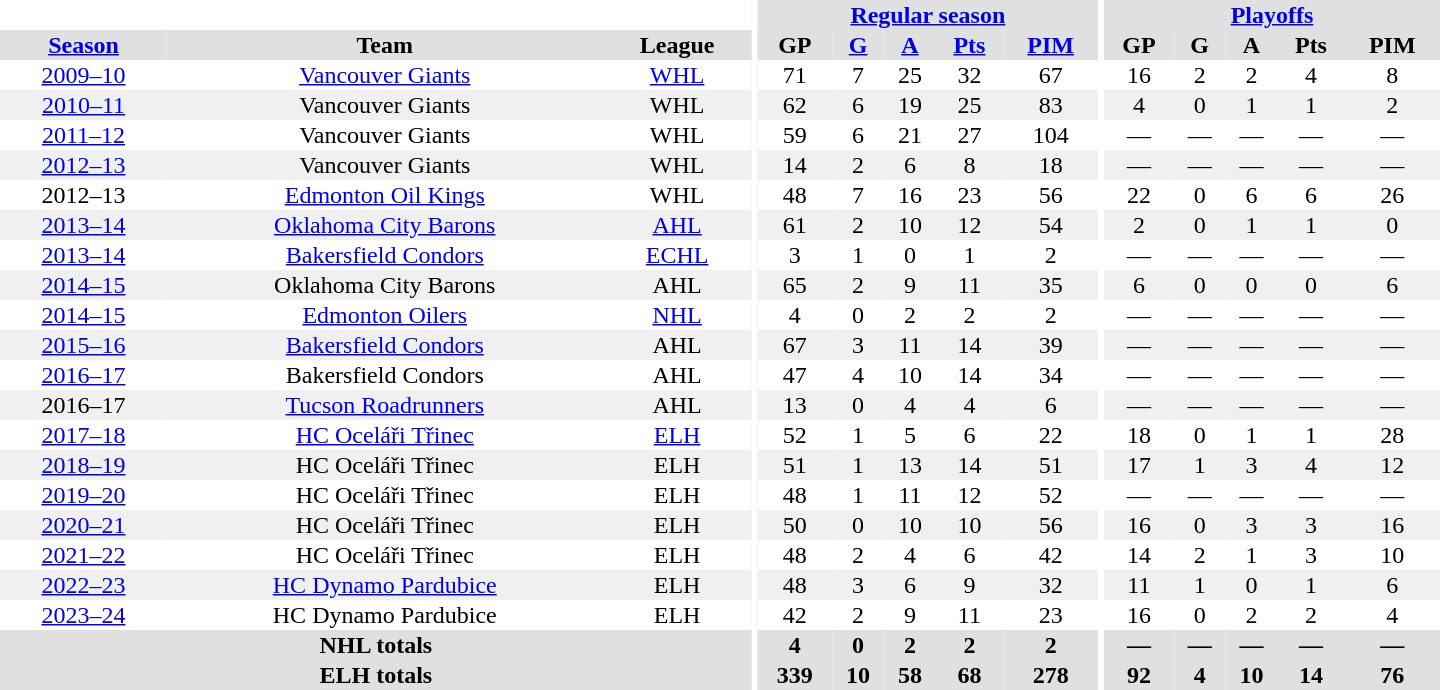<table border="0" cellpadding="1" cellspacing="0" style="text-align:center; width:60em">
<tr bgcolor="#e0e0e0">
<th colspan="3" bgcolor="#ffffff"></th>
<th rowspan="99" bgcolor="#ffffff"></th>
<th colspan="5"><a href='#'>Regular season</a></th>
<th rowspan="99" bgcolor="#ffffff"></th>
<th colspan="5"><a href='#'>Playoffs</a></th>
</tr>
<tr bgcolor="#e0e0e0">
<th><a href='#'>Season</a></th>
<th>Team</th>
<th>League</th>
<th>GP</th>
<th><a href='#'>G</a></th>
<th><a href='#'>A</a></th>
<th><a href='#'>Pts</a></th>
<th><a href='#'>PIM</a></th>
<th>GP</th>
<th>G</th>
<th>A</th>
<th>Pts</th>
<th>PIM</th>
</tr>
<tr>
<td><a href='#'>2009–10</a></td>
<td><a href='#'>Vancouver Giants</a></td>
<td><a href='#'>WHL</a></td>
<td>71</td>
<td>7</td>
<td>25</td>
<td>32</td>
<td>67</td>
<td>16</td>
<td>2</td>
<td>2</td>
<td>4</td>
<td>8</td>
</tr>
<tr bgcolor="#f0f0f0">
<td><a href='#'>2010–11</a></td>
<td>Vancouver Giants</td>
<td>WHL</td>
<td>62</td>
<td>6</td>
<td>19</td>
<td>25</td>
<td>83</td>
<td>4</td>
<td>0</td>
<td>1</td>
<td>1</td>
<td>2</td>
</tr>
<tr>
<td><a href='#'>2011–12</a></td>
<td>Vancouver Giants</td>
<td>WHL</td>
<td>59</td>
<td>6</td>
<td>21</td>
<td>27</td>
<td>104</td>
<td>—</td>
<td>—</td>
<td>—</td>
<td>—</td>
<td>—</td>
</tr>
<tr bgcolor="#f0f0f0">
<td><a href='#'>2012–13</a></td>
<td>Vancouver Giants</td>
<td>WHL</td>
<td>14</td>
<td>2</td>
<td>6</td>
<td>8</td>
<td>18</td>
<td>—</td>
<td>—</td>
<td>—</td>
<td>—</td>
<td>—</td>
</tr>
<tr>
<td>2012–13</td>
<td><a href='#'>Edmonton Oil Kings</a></td>
<td>WHL</td>
<td>48</td>
<td>7</td>
<td>16</td>
<td>23</td>
<td>56</td>
<td>22</td>
<td>0</td>
<td>6</td>
<td>6</td>
<td>26</td>
</tr>
<tr bgcolor="#f0f0f0">
<td><a href='#'>2013–14</a></td>
<td><a href='#'>Oklahoma City Barons</a></td>
<td><a href='#'>AHL</a></td>
<td>61</td>
<td>2</td>
<td>10</td>
<td>12</td>
<td>54</td>
<td>2</td>
<td>0</td>
<td>1</td>
<td>1</td>
<td>0</td>
</tr>
<tr>
<td><a href='#'>2013–14</a></td>
<td><a href='#'>Bakersfield Condors</a></td>
<td><a href='#'>ECHL</a></td>
<td>3</td>
<td>1</td>
<td>0</td>
<td>1</td>
<td>2</td>
<td>—</td>
<td>—</td>
<td>—</td>
<td>—</td>
<td>—</td>
</tr>
<tr bgcolor="#f0f0f0">
<td><a href='#'>2014–15</a></td>
<td>Oklahoma City Barons</td>
<td>AHL</td>
<td>65</td>
<td>2</td>
<td>9</td>
<td>11</td>
<td>35</td>
<td>6</td>
<td>0</td>
<td>0</td>
<td>0</td>
<td>6</td>
</tr>
<tr>
<td><a href='#'>2014–15</a></td>
<td><a href='#'>Edmonton Oilers</a></td>
<td><a href='#'>NHL</a></td>
<td>4</td>
<td>0</td>
<td>2</td>
<td>2</td>
<td>2</td>
<td>—</td>
<td>—</td>
<td>—</td>
<td>—</td>
<td>—</td>
</tr>
<tr bgcolor="#f0f0f0">
<td><a href='#'>2015–16</a></td>
<td><a href='#'>Bakersfield Condors</a></td>
<td>AHL</td>
<td>67</td>
<td>3</td>
<td>11</td>
<td>14</td>
<td>39</td>
<td>—</td>
<td>—</td>
<td>—</td>
<td>—</td>
<td>—</td>
</tr>
<tr>
<td><a href='#'>2016–17</a></td>
<td>Bakersfield Condors</td>
<td>AHL</td>
<td>47</td>
<td>4</td>
<td>10</td>
<td>14</td>
<td>34</td>
<td>—</td>
<td>—</td>
<td>—</td>
<td>—</td>
<td>—</td>
</tr>
<tr bgcolor="#f0f0f0">
<td>2016–17</td>
<td><a href='#'>Tucson Roadrunners</a></td>
<td>AHL</td>
<td>13</td>
<td>0</td>
<td>4</td>
<td>4</td>
<td>6</td>
<td>—</td>
<td>—</td>
<td>—</td>
<td>—</td>
<td>—</td>
</tr>
<tr>
<td><a href='#'>2017–18</a></td>
<td><a href='#'>HC Oceláři Třinec</a></td>
<td><a href='#'>ELH</a></td>
<td>52</td>
<td>1</td>
<td>5</td>
<td>6</td>
<td>22</td>
<td>18</td>
<td>0</td>
<td>1</td>
<td>1</td>
<td>28</td>
</tr>
<tr bgcolor="#f0f0f0">
<td><a href='#'>2018–19</a></td>
<td>HC Oceláři Třinec</td>
<td>ELH</td>
<td>51</td>
<td>1</td>
<td>13</td>
<td>14</td>
<td>51</td>
<td>17</td>
<td>1</td>
<td>3</td>
<td>4</td>
<td>12</td>
</tr>
<tr>
<td><a href='#'>2019–20</a></td>
<td>HC Oceláři Třinec</td>
<td>ELH</td>
<td>48</td>
<td>1</td>
<td>11</td>
<td>12</td>
<td>52</td>
<td>—</td>
<td>—</td>
<td>—</td>
<td>—</td>
<td>—</td>
</tr>
<tr bgcolor="#f0f0f0">
<td><a href='#'>2020–21</a></td>
<td>HC Oceláři Třinec</td>
<td>ELH</td>
<td>50</td>
<td>0</td>
<td>10</td>
<td>10</td>
<td>56</td>
<td>16</td>
<td>0</td>
<td>3</td>
<td>3</td>
<td>16</td>
</tr>
<tr>
<td><a href='#'>2021–22</a></td>
<td>HC Oceláři Třinec</td>
<td>ELH</td>
<td>48</td>
<td>2</td>
<td>4</td>
<td>6</td>
<td>42</td>
<td>14</td>
<td>2</td>
<td>1</td>
<td>3</td>
<td>10</td>
</tr>
<tr bgcolor="#f0f0f0">
<td><a href='#'>2022–23</a></td>
<td><a href='#'>HC Dynamo Pardubice</a></td>
<td>ELH</td>
<td>48</td>
<td>3</td>
<td>6</td>
<td>9</td>
<td>32</td>
<td>11</td>
<td>1</td>
<td>0</td>
<td>1</td>
<td>6</td>
</tr>
<tr>
<td><a href='#'>2023–24</a></td>
<td>HC Dynamo Pardubice</td>
<td>ELH</td>
<td>42</td>
<td>2</td>
<td>9</td>
<td>11</td>
<td>23</td>
<td>16</td>
<td>0</td>
<td>2</td>
<td>2</td>
<td>4</td>
</tr>
<tr bgcolor="#e0e0e0">
<th colspan="3">NHL totals</th>
<th>4</th>
<th>0</th>
<th>2</th>
<th>2</th>
<th>2</th>
<th>—</th>
<th>—</th>
<th>—</th>
<th>—</th>
<th>—</th>
</tr>
<tr bgcolor="#e0e0e0">
<th colspan="3">ELH totals</th>
<th>339</th>
<th>10</th>
<th>58</th>
<th>68</th>
<th>278</th>
<th>92</th>
<th>4</th>
<th>10</th>
<th>14</th>
<th>76</th>
</tr>
</table>
